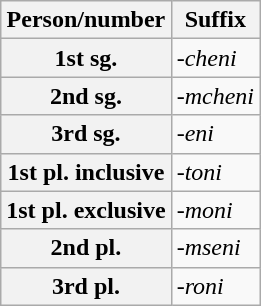<table class="wikitable">
<tr>
<th>Person/number</th>
<th>Suffix</th>
</tr>
<tr>
<th>1st sg.</th>
<td><em>-cheni</em></td>
</tr>
<tr>
<th>2nd sg.</th>
<td><em>-mcheni</em></td>
</tr>
<tr>
<th>3rd sg.</th>
<td><em>-eni</em></td>
</tr>
<tr>
<th>1st pl. inclusive</th>
<td><em>-toni</em></td>
</tr>
<tr>
<th>1st pl. exclusive</th>
<td><em>-moni</em></td>
</tr>
<tr>
<th>2nd pl.</th>
<td><em>-mseni</em></td>
</tr>
<tr>
<th>3rd pl.</th>
<td><em>-roni</em></td>
</tr>
</table>
